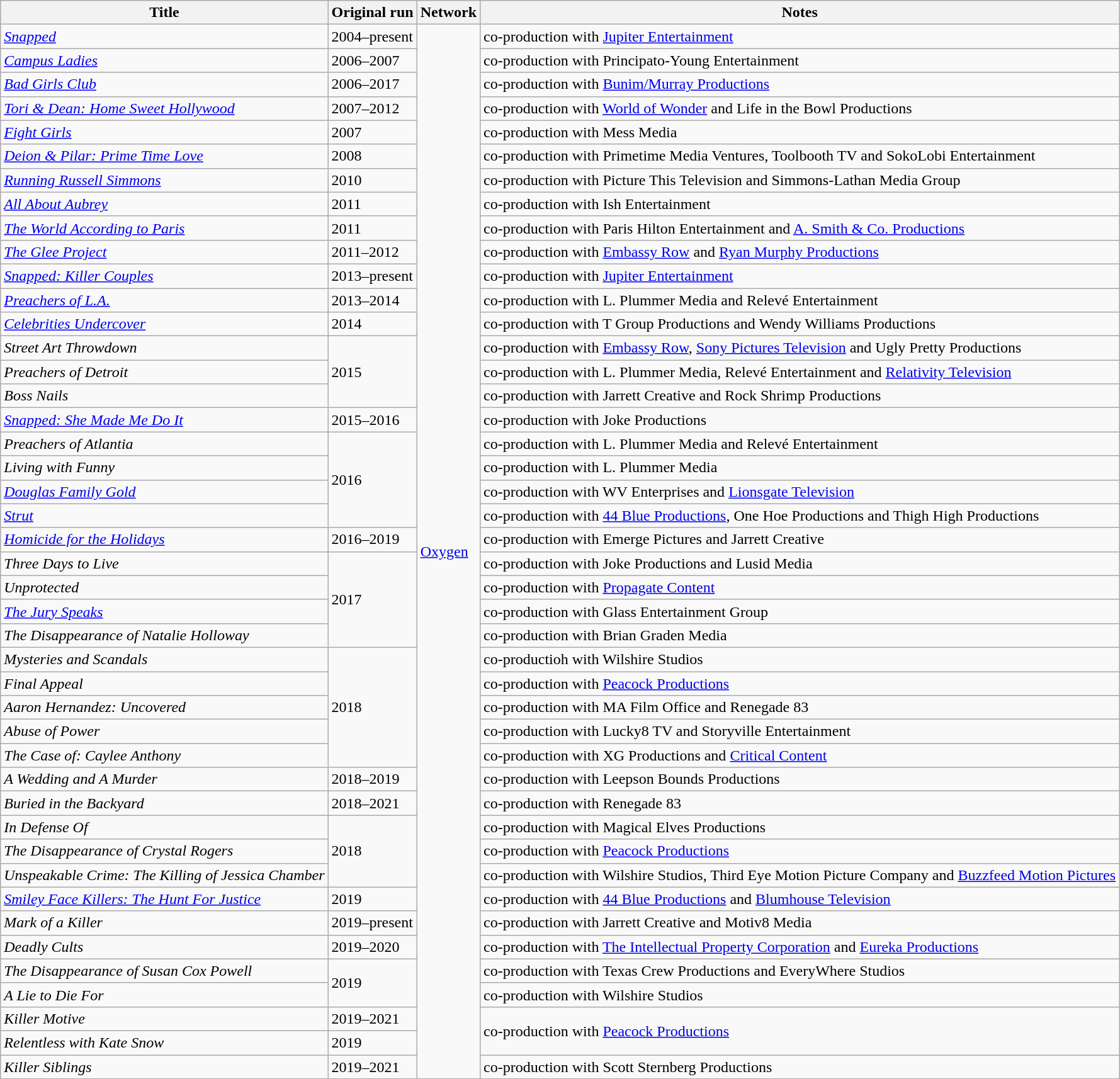<table class="wikitable sortable">
<tr>
<th>Title</th>
<th>Original run</th>
<th>Network</th>
<th>Notes</th>
</tr>
<tr>
<td><em><a href='#'>Snapped</a></em></td>
<td>2004–present</td>
<td rowspan="45"><a href='#'>Oxygen</a></td>
<td>co-production with <a href='#'>Jupiter Entertainment</a></td>
</tr>
<tr>
<td><em><a href='#'>Campus Ladies</a></em></td>
<td>2006–2007</td>
<td>co-production with Principato-Young Entertainment</td>
</tr>
<tr>
<td><em><a href='#'>Bad Girls Club</a></em></td>
<td>2006–2017</td>
<td>co-production with <a href='#'>Bunim/Murray Productions</a></td>
</tr>
<tr>
<td><em><a href='#'>Tori & Dean: Home Sweet Hollywood</a></em></td>
<td>2007–2012</td>
<td>co-production with <a href='#'>World of Wonder</a> and Life in the Bowl Productions</td>
</tr>
<tr>
<td><em><a href='#'>Fight Girls</a></em></td>
<td>2007</td>
<td>co-production with Mess Media</td>
</tr>
<tr>
<td><em><a href='#'>Deion & Pilar: Prime Time Love</a></em></td>
<td>2008</td>
<td>co-production with Primetime Media Ventures, Toolbooth TV and SokoLobi Entertainment</td>
</tr>
<tr>
<td><em><a href='#'>Running Russell Simmons</a></em></td>
<td>2010</td>
<td>co-production with Picture This Television and Simmons-Lathan Media Group</td>
</tr>
<tr>
<td><em><a href='#'>All About Aubrey</a></em></td>
<td>2011</td>
<td>co-production with Ish Entertainment</td>
</tr>
<tr>
<td><em><a href='#'>The World According to Paris</a></em></td>
<td>2011</td>
<td>co-production with Paris Hilton Entertainment and <a href='#'>A. Smith & Co. Productions</a></td>
</tr>
<tr>
<td><em><a href='#'>The Glee Project</a></em></td>
<td>2011–2012</td>
<td>co-production with <a href='#'>Embassy Row</a> and <a href='#'>Ryan Murphy Productions</a></td>
</tr>
<tr>
<td><em><a href='#'>Snapped: Killer Couples</a></em></td>
<td>2013–present</td>
<td>co-production with <a href='#'>Jupiter Entertainment</a></td>
</tr>
<tr>
<td><em><a href='#'>Preachers of L.A.</a></em></td>
<td>2013–2014</td>
<td>co-production with L. Plummer Media and Relevé Entertainment</td>
</tr>
<tr>
<td><em><a href='#'>Celebrities Undercover</a></em></td>
<td>2014</td>
<td>co-production with T Group Productions and Wendy Williams Productions</td>
</tr>
<tr>
<td><em>Street Art Throwdown</em></td>
<td rowspan="3">2015</td>
<td>co-production with <a href='#'>Embassy Row</a>, <a href='#'>Sony Pictures Television</a> and Ugly Pretty Productions</td>
</tr>
<tr>
<td><em>Preachers of Detroit</em></td>
<td>co-production with L. Plummer Media, Relevé Entertainment and <a href='#'>Relativity Television</a></td>
</tr>
<tr>
<td><em>Boss Nails</em></td>
<td>co-production with Jarrett Creative and Rock Shrimp Productions</td>
</tr>
<tr>
<td><em><a href='#'>Snapped: She Made Me Do It</a></em></td>
<td>2015–2016</td>
<td>co-production with Joke Productions</td>
</tr>
<tr>
<td><em>Preachers of Atlantia</em></td>
<td rowspan="4">2016</td>
<td>co-production with L. Plummer Media and Relevé Entertainment</td>
</tr>
<tr>
<td><em>Living with Funny</em></td>
<td>co-production with L. Plummer Media</td>
</tr>
<tr>
<td><em><a href='#'>Douglas Family Gold</a></em></td>
<td>co-production with WV Enterprises and <a href='#'>Lionsgate Television</a></td>
</tr>
<tr>
<td><em><a href='#'>Strut</a></em></td>
<td>co-production with <a href='#'>44 Blue Productions</a>, One Hoe Productions and Thigh High Productions</td>
</tr>
<tr>
<td><em><a href='#'>Homicide for the Holidays</a></em></td>
<td>2016–2019</td>
<td>co-production with Emerge Pictures and Jarrett Creative</td>
</tr>
<tr>
<td><em>Three Days to Live</em></td>
<td rowspan="4">2017</td>
<td>co-production with Joke Productions and Lusid Media</td>
</tr>
<tr>
<td><em>Unprotected</em></td>
<td>co-production with <a href='#'>Propagate Content</a></td>
</tr>
<tr>
<td><em><a href='#'>The Jury Speaks</a></em></td>
<td>co-production with Glass Entertainment Group</td>
</tr>
<tr>
<td><em>The Disappearance of Natalie Holloway</em></td>
<td>co-production with Brian Graden Media</td>
</tr>
<tr>
<td><em>Mysteries and Scandals</em></td>
<td rowspan="5">2018</td>
<td>co-productioh with Wilshire Studios</td>
</tr>
<tr>
<td><em>Final Appeal</em></td>
<td>co-production with <a href='#'>Peacock Productions</a></td>
</tr>
<tr>
<td><em>Aaron Hernandez: Uncovered</em></td>
<td>co-production with MA Film Office and Renegade 83</td>
</tr>
<tr>
<td><em>Abuse of Power</em></td>
<td>co-production with Lucky8 TV and Storyville Entertainment</td>
</tr>
<tr>
<td><em>The Case of: Caylee Anthony</em></td>
<td>co-production with XG Productions and <a href='#'>Critical Content</a></td>
</tr>
<tr>
<td><em>A Wedding and A Murder</em></td>
<td>2018–2019</td>
<td>co-production with Leepson Bounds Productions</td>
</tr>
<tr>
<td><em>Buried in the Backyard</em></td>
<td>2018–2021</td>
<td>co-production with Renegade 83</td>
</tr>
<tr>
<td><em>In Defense Of</em></td>
<td rowspan="3">2018</td>
<td>co-production with Magical Elves Productions</td>
</tr>
<tr>
<td><em>The Disappearance of Crystal Rogers</em></td>
<td>co-production with <a href='#'>Peacock Productions</a></td>
</tr>
<tr>
<td><em>Unspeakable Crime: The Killing of Jessica Chamber</em></td>
<td>co-production with Wilshire Studios, Third Eye Motion Picture Company and <a href='#'>Buzzfeed Motion Pictures</a></td>
</tr>
<tr>
<td><em><a href='#'>Smiley Face Killers: The Hunt For Justice</a></em></td>
<td>2019</td>
<td>co-production with <a href='#'>44 Blue Productions</a> and <a href='#'>Blumhouse Television</a></td>
</tr>
<tr>
<td><em>Mark of a Killer</em></td>
<td>2019–present</td>
<td>co-production with Jarrett Creative and Motiv8 Media</td>
</tr>
<tr>
<td><em>Deadly Cults</em></td>
<td>2019–2020</td>
<td>co-production with <a href='#'>The Intellectual Property Corporation</a> and <a href='#'>Eureka Productions</a></td>
</tr>
<tr>
<td><em>The Disappearance of Susan Cox Powell </em></td>
<td rowspan="2">2019</td>
<td>co-production with Texas Crew Productions and EveryWhere Studios</td>
</tr>
<tr>
<td><em>A Lie to Die For</em></td>
<td>co-production with Wilshire Studios</td>
</tr>
<tr>
<td><em>Killer Motive</em></td>
<td>2019–2021</td>
<td rowspan="2">co-production with <a href='#'>Peacock Productions</a></td>
</tr>
<tr>
<td><em>Relentless with Kate Snow</em></td>
<td>2019</td>
</tr>
<tr>
<td><em>Killer Siblings</em></td>
<td>2019–2021</td>
<td>co-production with Scott Sternberg Productions</td>
</tr>
</table>
